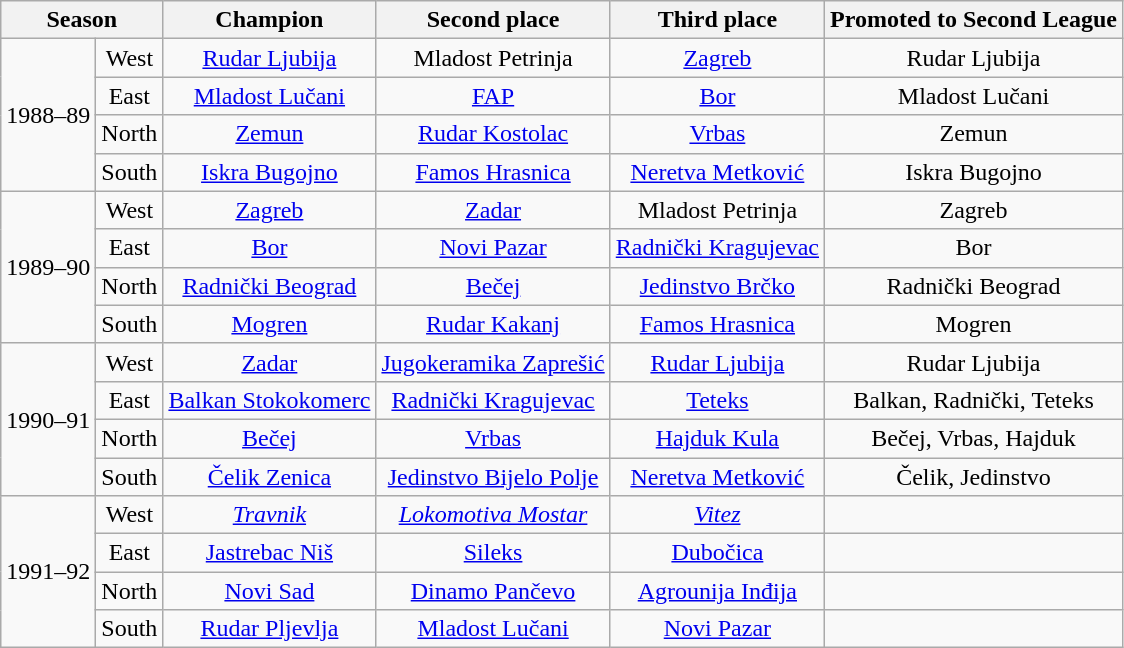<table class="wikitable sortable" style="text-align:center">
<tr>
<th colspan=2 align=center>Season</th>
<th>Champion</th>
<th>Second place</th>
<th>Third place</th>
<th>Promoted to Second League</th>
</tr>
<tr>
<td rowspan="4">1988–89</td>
<td>West</td>
<td><a href='#'>Rudar Ljubija</a></td>
<td>Mladost Petrinja</td>
<td><a href='#'>Zagreb</a></td>
<td>Rudar Ljubija</td>
</tr>
<tr>
<td>East</td>
<td><a href='#'>Mladost Lučani</a></td>
<td><a href='#'>FAP</a></td>
<td><a href='#'>Bor</a></td>
<td>Mladost Lučani</td>
</tr>
<tr>
<td>North</td>
<td><a href='#'>Zemun</a></td>
<td><a href='#'>Rudar Kostolac</a></td>
<td><a href='#'>Vrbas</a></td>
<td>Zemun</td>
</tr>
<tr>
<td>South</td>
<td><a href='#'>Iskra Bugojno</a></td>
<td><a href='#'>Famos Hrasnica</a></td>
<td><a href='#'>Neretva Metković</a></td>
<td>Iskra Bugojno</td>
</tr>
<tr>
<td rowspan="4">1989–90</td>
<td>West</td>
<td><a href='#'>Zagreb</a></td>
<td><a href='#'>Zadar</a></td>
<td>Mladost Petrinja</td>
<td>Zagreb</td>
</tr>
<tr>
<td>East</td>
<td><a href='#'>Bor</a></td>
<td><a href='#'>Novi Pazar</a></td>
<td><a href='#'>Radnički Kragujevac</a></td>
<td>Bor</td>
</tr>
<tr>
<td>North</td>
<td><a href='#'>Radnički Beograd</a></td>
<td><a href='#'>Bečej</a></td>
<td><a href='#'>Jedinstvo Brčko</a></td>
<td>Radnički Beograd</td>
</tr>
<tr>
<td>South</td>
<td><a href='#'>Mogren</a></td>
<td><a href='#'>Rudar Kakanj</a></td>
<td><a href='#'>Famos Hrasnica</a></td>
<td>Mogren</td>
</tr>
<tr>
<td rowspan="4">1990–91</td>
<td>West</td>
<td><a href='#'>Zadar</a></td>
<td><a href='#'>Jugokeramika Zaprešić</a></td>
<td><a href='#'>Rudar Ljubija</a></td>
<td>Rudar Ljubija</td>
</tr>
<tr>
<td>East</td>
<td><a href='#'>Balkan Stokokomerc</a></td>
<td><a href='#'>Radnički Kragujevac</a></td>
<td><a href='#'>Teteks</a></td>
<td>Balkan, Radnički, Teteks</td>
</tr>
<tr>
<td>North</td>
<td><a href='#'>Bečej</a></td>
<td><a href='#'>Vrbas</a></td>
<td><a href='#'>Hajduk Kula</a></td>
<td>Bečej, Vrbas, Hajduk</td>
</tr>
<tr>
<td>South</td>
<td><a href='#'>Čelik Zenica</a></td>
<td><a href='#'>Jedinstvo Bijelo Polje</a></td>
<td><a href='#'>Neretva Metković</a></td>
<td>Čelik, Jedinstvo</td>
</tr>
<tr>
<td rowspan="4">1991–92</td>
<td>West</td>
<td><em><a href='#'>Travnik</a></em></td>
<td><em><a href='#'>Lokomotiva Mostar</a></em></td>
<td><em><a href='#'>Vitez</a></em></td>
<td></td>
</tr>
<tr>
<td>East</td>
<td><a href='#'>Jastrebac Niš</a></td>
<td><a href='#'>Sileks</a></td>
<td><a href='#'>Dubočica</a></td>
<td></td>
</tr>
<tr>
<td>North</td>
<td><a href='#'>Novi Sad</a></td>
<td><a href='#'>Dinamo Pančevo</a></td>
<td><a href='#'>Agrounija Inđija</a></td>
<td></td>
</tr>
<tr>
<td>South</td>
<td><a href='#'>Rudar Pljevlja</a></td>
<td><a href='#'>Mladost Lučani</a></td>
<td><a href='#'>Novi Pazar</a></td>
<td></td>
</tr>
</table>
